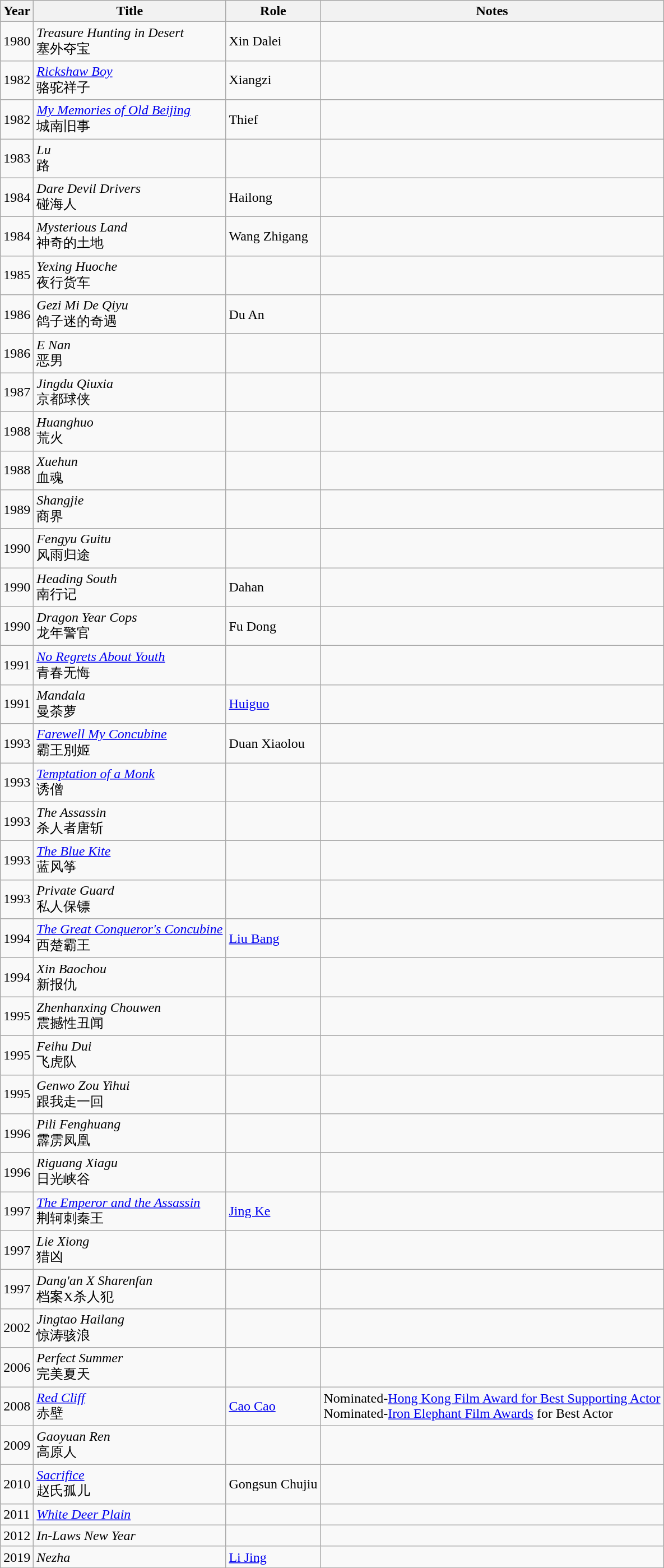<table class="wikitable sortable">
<tr>
<th>Year</th>
<th>Title</th>
<th>Role</th>
<th class="unsortable">Notes</th>
</tr>
<tr>
<td>1980</td>
<td><em>Treasure Hunting in Desert</em><br>塞外夺宝</td>
<td>Xin Dalei</td>
<td></td>
</tr>
<tr>
<td>1982</td>
<td><em><a href='#'>Rickshaw Boy</a></em><br>骆驼祥子</td>
<td>Xiangzi</td>
<td></td>
</tr>
<tr>
<td>1982</td>
<td><em><a href='#'>My Memories of Old Beijing</a></em><br>城南旧事</td>
<td>Thief</td>
<td></td>
</tr>
<tr>
<td>1983</td>
<td><em>Lu</em><br>路</td>
<td></td>
<td></td>
</tr>
<tr>
<td>1984</td>
<td><em>Dare Devil Drivers</em><br>碰海人</td>
<td>Hailong</td>
<td></td>
</tr>
<tr>
<td>1984</td>
<td><em>Mysterious Land</em><br>神奇的土地</td>
<td>Wang Zhigang</td>
<td></td>
</tr>
<tr>
<td>1985</td>
<td><em>Yexing Huoche</em><br>夜行货车</td>
<td></td>
<td></td>
</tr>
<tr>
<td>1986</td>
<td><em>Gezi Mi De Qiyu</em><br>鸽子迷的奇遇</td>
<td>Du An</td>
<td></td>
</tr>
<tr>
<td>1986</td>
<td><em>E Nan</em><br>恶男</td>
<td></td>
<td></td>
</tr>
<tr>
<td>1987</td>
<td><em>Jingdu Qiuxia</em><br>京都球侠</td>
<td></td>
<td></td>
</tr>
<tr>
<td>1988</td>
<td><em>Huanghuo</em><br>荒火</td>
<td></td>
<td></td>
</tr>
<tr>
<td>1988</td>
<td><em>Xuehun</em><br>血魂</td>
<td></td>
<td></td>
</tr>
<tr>
<td>1989</td>
<td><em>Shangjie</em><br>商界</td>
<td></td>
<td></td>
</tr>
<tr>
<td>1990</td>
<td><em>Fengyu Guitu</em><br>风雨归途</td>
<td></td>
<td></td>
</tr>
<tr>
<td>1990</td>
<td><em>Heading South</em><br>南行记</td>
<td>Dahan</td>
<td></td>
</tr>
<tr>
<td>1990</td>
<td><em>Dragon Year Cops</em><br>龙年警官</td>
<td>Fu Dong</td>
<td></td>
</tr>
<tr>
<td>1991</td>
<td><em><a href='#'>No Regrets About Youth</a></em><br>青春无悔</td>
<td></td>
<td></td>
</tr>
<tr>
<td>1991</td>
<td><em>Mandala</em><br>曼荼萝</td>
<td><a href='#'>Huiguo</a></td>
<td></td>
</tr>
<tr>
<td>1993</td>
<td><em><a href='#'>Farewell My Concubine</a></em><br>霸王別姬</td>
<td>Duan Xiaolou</td>
<td></td>
</tr>
<tr>
<td>1993</td>
<td><em><a href='#'>Temptation of a Monk</a></em><br>诱僧</td>
<td></td>
<td></td>
</tr>
<tr>
<td>1993</td>
<td><em>The Assassin</em><br>杀人者唐斩</td>
<td></td>
<td></td>
</tr>
<tr>
<td>1993</td>
<td><em><a href='#'>The Blue Kite</a></em><br>蓝风筝</td>
<td></td>
<td></td>
</tr>
<tr>
<td>1993</td>
<td><em>Private Guard</em><br>私人保镖</td>
<td></td>
<td></td>
</tr>
<tr>
<td>1994</td>
<td><em><a href='#'>The Great Conqueror's Concubine</a></em><br>西楚霸王</td>
<td><a href='#'>Liu Bang</a></td>
<td></td>
</tr>
<tr>
<td>1994</td>
<td><em>Xin Baochou</em><br>新报仇</td>
<td></td>
<td></td>
</tr>
<tr>
<td>1995</td>
<td><em>Zhenhanxing Chouwen</em><br>震撼性丑闻</td>
<td></td>
<td></td>
</tr>
<tr>
<td>1995</td>
<td><em>Feihu Dui</em><br>飞虎队</td>
<td></td>
<td></td>
</tr>
<tr>
<td>1995</td>
<td><em>Genwo Zou Yihui</em><br>跟我走一回</td>
<td></td>
<td></td>
</tr>
<tr>
<td>1996</td>
<td><em>Pili Fenghuang</em><br>霹雳凤凰</td>
<td></td>
<td></td>
</tr>
<tr>
<td>1996</td>
<td><em>Riguang Xiagu</em><br>日光峡谷</td>
<td></td>
<td></td>
</tr>
<tr>
<td>1997</td>
<td><em><a href='#'>The Emperor and the Assassin</a></em><br>荆轲刺秦王</td>
<td><a href='#'>Jing Ke</a></td>
<td></td>
</tr>
<tr>
<td>1997</td>
<td><em>Lie Xiong</em><br>猎凶</td>
<td></td>
<td></td>
</tr>
<tr>
<td>1997</td>
<td><em>Dang'an X Sharenfan</em><br>档案X杀人犯</td>
<td></td>
<td></td>
</tr>
<tr>
<td>2002</td>
<td><em>Jingtao Hailang</em><br>惊涛骇浪</td>
<td></td>
<td></td>
</tr>
<tr>
<td>2006</td>
<td><em>Perfect Summer</em><br>完美夏天</td>
<td></td>
<td></td>
</tr>
<tr>
<td>2008</td>
<td><em><a href='#'>Red Cliff</a></em><br>赤壁</td>
<td><a href='#'>Cao Cao</a></td>
<td>Nominated-<a href='#'>Hong Kong Film Award for Best Supporting Actor</a><br>Nominated-<a href='#'>Iron Elephant Film Awards</a> for Best Actor</td>
</tr>
<tr>
<td>2009</td>
<td><em>Gaoyuan Ren</em><br>高原人</td>
<td></td>
<td></td>
</tr>
<tr>
<td>2010</td>
<td><em><a href='#'>Sacrifice</a></em><br>赵氏孤儿</td>
<td>Gongsun Chujiu</td>
<td></td>
</tr>
<tr>
<td>2011</td>
<td><em><a href='#'>White Deer Plain</a></em></td>
<td></td>
<td></td>
</tr>
<tr>
<td>2012</td>
<td><em>In-Laws New Year</em></td>
<td></td>
<td></td>
</tr>
<tr>
<td>2019</td>
<td><em>Nezha</em></td>
<td><a href='#'>Li Jing</a></td>
<td></td>
</tr>
</table>
